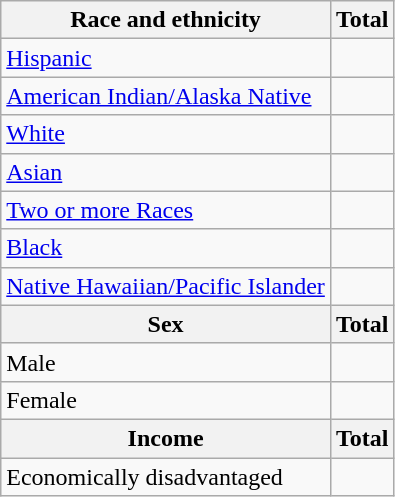<table class="wikitable floatright sortable collapsible"; text-align:right; font-size:80%;">
<tr>
<th>Race and ethnicity</th>
<th colspan="2" data-sort-type=number>Total</th>
</tr>
<tr>
<td><a href='#'>Hispanic</a></td>
<td align=right></td>
</tr>
<tr>
<td><a href='#'>American Indian/Alaska Native</a></td>
<td align=right></td>
</tr>
<tr>
<td><a href='#'>White</a></td>
<td align=right></td>
</tr>
<tr>
<td><a href='#'>Asian</a></td>
<td align=right></td>
</tr>
<tr>
<td><a href='#'>Two or more Races</a></td>
<td align=right></td>
</tr>
<tr>
<td><a href='#'>Black</a></td>
<td align=right></td>
</tr>
<tr>
<td><a href='#'>Native Hawaiian/Pacific Islander</a></td>
<td align=right></td>
</tr>
<tr>
<th>Sex</th>
<th colspan="2" data-sort-type=number>Total</th>
</tr>
<tr>
<td>Male</td>
<td align=right></td>
</tr>
<tr>
<td>Female</td>
<td align=right></td>
</tr>
<tr>
<th>Income</th>
<th colspan="2" data-sort-type=number>Total</th>
</tr>
<tr>
<td>Economically disadvantaged</td>
<td align=right></td>
</tr>
</table>
